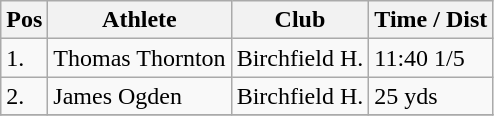<table class="wikitable">
<tr>
<th>Pos</th>
<th>Athlete</th>
<th>Club</th>
<th>Time / Dist</th>
</tr>
<tr>
<td>1.</td>
<td>Thomas Thornton</td>
<td>Birchfield H.</td>
<td>11:40 1/5</td>
</tr>
<tr>
<td>2.</td>
<td>James Ogden</td>
<td>Birchfield H.</td>
<td>25 yds</td>
</tr>
<tr>
</tr>
</table>
